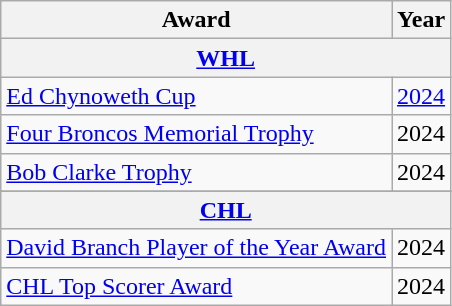<table class="wikitable">
<tr>
<th>Award</th>
<th>Year</th>
</tr>
<tr>
<th colspan="2"><a href='#'>WHL</a></th>
</tr>
<tr>
<td><a href='#'>Ed Chynoweth Cup</a></td>
<td><a href='#'>2024</a></td>
</tr>
<tr>
<td><a href='#'>Four Broncos Memorial Trophy</a></td>
<td>2024</td>
</tr>
<tr>
<td><a href='#'>Bob Clarke Trophy</a></td>
<td>2024</td>
</tr>
<tr>
</tr>
<tr>
<th colspan="2"><a href='#'>CHL</a></th>
</tr>
<tr>
<td><a href='#'>David Branch Player of the Year Award</a></td>
<td>2024</td>
</tr>
<tr>
<td><a href='#'>CHL Top Scorer Award</a></td>
<td>2024</td>
</tr>
</table>
